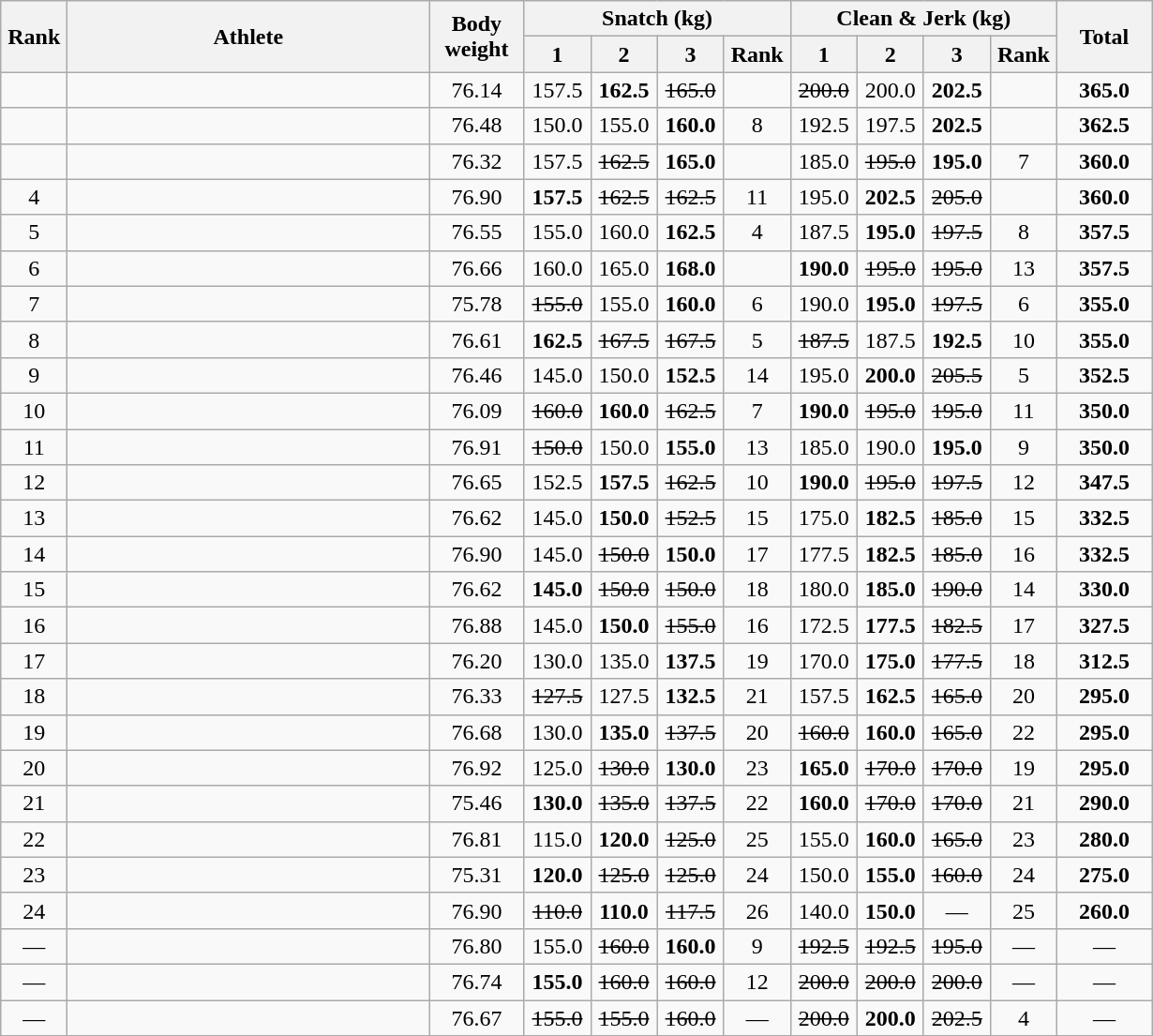<table class = "wikitable" style="text-align:center;">
<tr>
<th rowspan=2 width=40>Rank</th>
<th rowspan=2 width=250>Athlete</th>
<th rowspan=2 width=60>Body weight</th>
<th colspan=4>Snatch (kg)</th>
<th colspan=4>Clean & Jerk (kg)</th>
<th rowspan=2 width=60>Total</th>
</tr>
<tr>
<th width=40>1</th>
<th width=40>2</th>
<th width=40>3</th>
<th width=40>Rank</th>
<th width=40>1</th>
<th width=40>2</th>
<th width=40>3</th>
<th width=40>Rank</th>
</tr>
<tr>
<td></td>
<td align=left></td>
<td>76.14</td>
<td>157.5</td>
<td><strong>162.5</strong></td>
<td><s>165.0 </s></td>
<td></td>
<td><s>200.0 </s></td>
<td>200.0</td>
<td><strong>202.5</strong></td>
<td></td>
<td><strong>365.0  </strong></td>
</tr>
<tr>
<td></td>
<td align=left></td>
<td>76.48</td>
<td>150.0</td>
<td>155.0</td>
<td><strong>160.0</strong></td>
<td>8</td>
<td>192.5</td>
<td>197.5</td>
<td><strong>202.5</strong></td>
<td></td>
<td><strong>362.5  </strong></td>
</tr>
<tr>
<td></td>
<td align=left></td>
<td>76.32</td>
<td>157.5</td>
<td><s>162.5 </s></td>
<td><strong>165.0</strong></td>
<td></td>
<td>185.0</td>
<td><s>195.0 </s></td>
<td><strong>195.0</strong></td>
<td>7</td>
<td><strong>360.0  </strong></td>
</tr>
<tr>
<td>4</td>
<td align=left></td>
<td>76.90</td>
<td><strong>157.5</strong></td>
<td><s>162.5 </s></td>
<td><s>162.5 </s></td>
<td>11</td>
<td>195.0</td>
<td><strong>202.5</strong></td>
<td><s>205.0 </s></td>
<td></td>
<td><strong>360.0  </strong></td>
</tr>
<tr>
<td>5</td>
<td align=left></td>
<td>76.55</td>
<td>155.0</td>
<td>160.0</td>
<td><strong>162.5</strong></td>
<td>4</td>
<td>187.5</td>
<td><strong>195.0</strong></td>
<td><s>197.5 </s></td>
<td>8</td>
<td><strong>357.5  </strong></td>
</tr>
<tr>
<td>6</td>
<td align=left></td>
<td>76.66</td>
<td>160.0</td>
<td>165.0</td>
<td><strong>168.0</strong></td>
<td></td>
<td><strong>190.0</strong></td>
<td><s>195.0 </s></td>
<td><s>195.0 </s></td>
<td>13</td>
<td><strong>357.5  </strong></td>
</tr>
<tr>
<td>7</td>
<td align=left></td>
<td>75.78</td>
<td><s>155.0 </s></td>
<td>155.0</td>
<td><strong>160.0</strong></td>
<td>6</td>
<td>190.0</td>
<td><strong>195.0</strong></td>
<td><s>197.5 </s></td>
<td>6</td>
<td><strong>355.0  </strong></td>
</tr>
<tr>
<td>8</td>
<td align=left></td>
<td>76.61</td>
<td><strong>162.5</strong></td>
<td><s>167.5 </s></td>
<td><s>167.5 </s></td>
<td>5</td>
<td><s>187.5 </s></td>
<td>187.5</td>
<td><strong>192.5</strong></td>
<td>10</td>
<td><strong>355.0  </strong></td>
</tr>
<tr>
<td>9</td>
<td align=left></td>
<td>76.46</td>
<td>145.0</td>
<td>150.0</td>
<td><strong>152.5</strong></td>
<td>14</td>
<td>195.0</td>
<td><strong>200.0</strong></td>
<td><s>205.5 </s></td>
<td>5</td>
<td><strong>352.5  </strong></td>
</tr>
<tr>
<td>10</td>
<td align=left></td>
<td>76.09</td>
<td><s>160.0 </s></td>
<td><strong>160.0</strong></td>
<td><s>162.5 </s></td>
<td>7</td>
<td><strong>190.0</strong></td>
<td><s>195.0 </s></td>
<td><s>195.0 </s></td>
<td>11</td>
<td><strong>350.0  </strong></td>
</tr>
<tr>
<td>11</td>
<td align=left></td>
<td>76.91</td>
<td><s>150.0 </s></td>
<td>150.0</td>
<td><strong>155.0</strong></td>
<td>13</td>
<td>185.0</td>
<td>190.0</td>
<td><strong>195.0</strong></td>
<td>9</td>
<td><strong>350.0  </strong></td>
</tr>
<tr>
<td>12</td>
<td align=left></td>
<td>76.65</td>
<td>152.5</td>
<td><strong>157.5</strong></td>
<td><s>162.5 </s></td>
<td>10</td>
<td><strong>190.0</strong></td>
<td><s>195.0 </s></td>
<td><s>197.5 </s></td>
<td>12</td>
<td><strong>347.5  </strong></td>
</tr>
<tr>
<td>13</td>
<td align=left></td>
<td>76.62</td>
<td>145.0</td>
<td><strong>150.0</strong></td>
<td><s>152.5 </s></td>
<td>15</td>
<td>175.0</td>
<td><strong>182.5</strong></td>
<td><s>185.0 </s></td>
<td>15</td>
<td><strong>332.5  </strong></td>
</tr>
<tr>
<td>14</td>
<td align=left></td>
<td>76.90</td>
<td>145.0</td>
<td><s>150.0 </s></td>
<td><strong>150.0</strong></td>
<td>17</td>
<td>177.5</td>
<td><strong>182.5</strong></td>
<td><s>185.0 </s></td>
<td>16</td>
<td><strong>332.5  </strong></td>
</tr>
<tr>
<td>15</td>
<td align=left></td>
<td>76.62</td>
<td><strong>145.0</strong></td>
<td><s>150.0 </s></td>
<td><s>150.0 </s></td>
<td>18</td>
<td>180.0</td>
<td><strong>185.0</strong></td>
<td><s>190.0 </s></td>
<td>14</td>
<td><strong>330.0  </strong></td>
</tr>
<tr>
<td>16</td>
<td align=left></td>
<td>76.88</td>
<td>145.0</td>
<td><strong>150.0</strong></td>
<td><s>155.0 </s></td>
<td>16</td>
<td>172.5</td>
<td><strong>177.5</strong></td>
<td><s>182.5 </s></td>
<td>17</td>
<td><strong>327.5  </strong></td>
</tr>
<tr>
<td>17</td>
<td align=left></td>
<td>76.20</td>
<td>130.0</td>
<td>135.0</td>
<td><strong>137.5</strong></td>
<td>19</td>
<td>170.0</td>
<td><strong>175.0</strong></td>
<td><s>177.5 </s></td>
<td>18</td>
<td><strong>312.5  </strong></td>
</tr>
<tr>
<td>18</td>
<td align=left></td>
<td>76.33</td>
<td><s>127.5 </s></td>
<td>127.5</td>
<td><strong>132.5</strong></td>
<td>21</td>
<td>157.5</td>
<td><strong>162.5</strong></td>
<td><s>165.0 </s></td>
<td>20</td>
<td><strong>295.0  </strong></td>
</tr>
<tr>
<td>19</td>
<td align=left></td>
<td>76.68</td>
<td>130.0</td>
<td><strong>135.0</strong></td>
<td><s>137.5 </s></td>
<td>20</td>
<td><s>160.0 </s></td>
<td><strong>160.0</strong></td>
<td><s>165.0 </s></td>
<td>22</td>
<td><strong>295.0  </strong></td>
</tr>
<tr>
<td>20</td>
<td align=left></td>
<td>76.92</td>
<td>125.0</td>
<td><s>130.0 </s></td>
<td><strong>130.0</strong></td>
<td>23</td>
<td><strong>165.0</strong></td>
<td><s>170.0 </s></td>
<td><s>170.0 </s></td>
<td>19</td>
<td><strong>295.0  </strong></td>
</tr>
<tr>
<td>21</td>
<td align=left></td>
<td>75.46</td>
<td><strong>130.0</strong></td>
<td><s>135.0 </s></td>
<td><s>137.5 </s></td>
<td>22</td>
<td><strong>160.0</strong></td>
<td><s>170.0 </s></td>
<td><s>170.0 </s></td>
<td>21</td>
<td><strong>290.0  </strong></td>
</tr>
<tr>
<td>22</td>
<td align=left></td>
<td>76.81</td>
<td>115.0</td>
<td><strong>120.0</strong></td>
<td><s>125.0 </s></td>
<td>25</td>
<td>155.0</td>
<td><strong>160.0</strong></td>
<td><s>165.0 </s></td>
<td>23</td>
<td><strong>280.0  </strong></td>
</tr>
<tr>
<td>23</td>
<td align=left></td>
<td>75.31</td>
<td><strong>120.0</strong></td>
<td><s>125.0 </s></td>
<td><s>125.0 </s></td>
<td>24</td>
<td>150.0</td>
<td><strong>155.0</strong></td>
<td><s>160.0 </s></td>
<td>24</td>
<td><strong>275.0  </strong></td>
</tr>
<tr>
<td>24</td>
<td align=left></td>
<td>76.90</td>
<td><s>110.0 </s></td>
<td><strong>110.0</strong></td>
<td><s>117.5 </s></td>
<td>26</td>
<td>140.0</td>
<td><strong>150.0</strong></td>
<td>—</td>
<td>25</td>
<td><strong>260.0  </strong></td>
</tr>
<tr>
<td>—</td>
<td align=left></td>
<td>76.80</td>
<td>155.0</td>
<td><s>160.0 </s></td>
<td><strong>160.0</strong></td>
<td>9</td>
<td><s>192.5 </s></td>
<td><s>192.5 </s></td>
<td><s>195.0 </s></td>
<td>—</td>
<td>—</td>
</tr>
<tr>
<td>—</td>
<td align=left></td>
<td>76.74</td>
<td><strong>155.0</strong></td>
<td><s>160.0 </s></td>
<td><s>160.0 </s></td>
<td>12</td>
<td><s>200.0 </s></td>
<td><s>200.0 </s></td>
<td><s>200.0 </s></td>
<td>—</td>
<td>—</td>
</tr>
<tr>
<td>—</td>
<td align=left></td>
<td>76.67</td>
<td><s>155.0 </s></td>
<td><s>155.0 </s></td>
<td><s>160.0 </s></td>
<td>—</td>
<td><s>200.0 </s></td>
<td><strong>200.0</strong></td>
<td><s>202.5 </s></td>
<td>4</td>
<td>—</td>
</tr>
</table>
